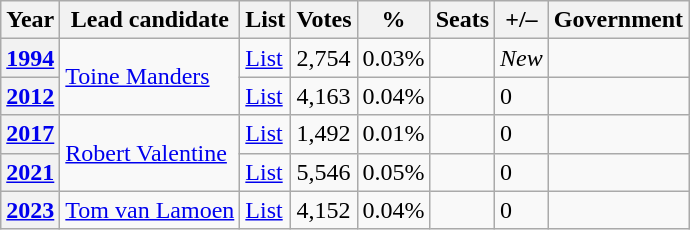<table class="wikitable sortable">
<tr>
<th>Year</th>
<th>Lead candidate</th>
<th>List</th>
<th>Votes</th>
<th>%</th>
<th>Seats</th>
<th>+/–</th>
<th>Government</th>
</tr>
<tr>
<th><a href='#'>1994</a></th>
<td rowspan="2"><a href='#'>Toine Manders</a></td>
<td align="left"><a href='#'>List</a></td>
<td>2,754</td>
<td>0.03%</td>
<td></td>
<td><em>New</em></td>
<td></td>
</tr>
<tr>
<th><a href='#'>2012</a></th>
<td align="left"><a href='#'>List</a></td>
<td>4,163</td>
<td>0.04%</td>
<td></td>
<td> 0</td>
<td></td>
</tr>
<tr>
<th><a href='#'>2017</a></th>
<td rowspan="2"><a href='#'>Robert Valentine</a></td>
<td align="left"><a href='#'>List</a></td>
<td>1,492</td>
<td>0.01%</td>
<td></td>
<td> 0</td>
<td></td>
</tr>
<tr>
<th><a href='#'>2021</a></th>
<td align="left"><a href='#'>List</a></td>
<td>5,546</td>
<td>0.05%</td>
<td></td>
<td> 0</td>
<td></td>
</tr>
<tr>
<th><a href='#'>2023</a></th>
<td><a href='#'>Tom van Lamoen</a></td>
<td align="left"><a href='#'>List</a></td>
<td>4,152</td>
<td>0.04%</td>
<td></td>
<td> 0</td>
<td></td>
</tr>
</table>
